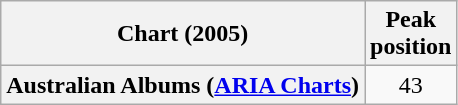<table class="wikitable sortable plainrowheaders" style="text-align:center">
<tr>
<th scope="col">Chart (2005)</th>
<th scope="col">Peak<br>position</th>
</tr>
<tr>
<th scope="row">Australian Albums (<a href='#'>ARIA Charts</a>)</th>
<td>43</td>
</tr>
</table>
